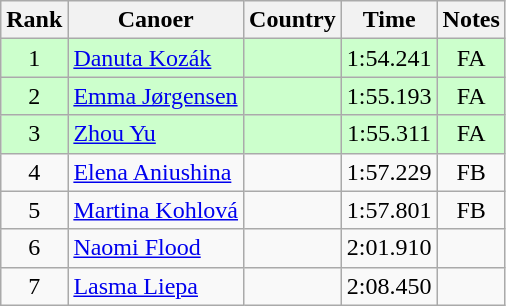<table class="wikitable" style="text-align:center;">
<tr>
<th>Rank</th>
<th>Canoer</th>
<th>Country</th>
<th>Time</th>
<th>Notes</th>
</tr>
<tr bgcolor=ccffcc>
<td>1</td>
<td align="left"><a href='#'>Danuta Kozák</a></td>
<td align=left></td>
<td>1:54.241</td>
<td>FA</td>
</tr>
<tr bgcolor=ccffcc>
<td>2</td>
<td align="left"><a href='#'>Emma Jørgensen</a></td>
<td align=left></td>
<td>1:55.193</td>
<td>FA</td>
</tr>
<tr bgcolor=ccffcc>
<td>3</td>
<td align="left"><a href='#'>Zhou Yu</a></td>
<td align=left></td>
<td>1:55.311</td>
<td>FA</td>
</tr>
<tr>
<td>4</td>
<td align="left"><a href='#'>Elena Aniushina</a></td>
<td align=left></td>
<td>1:57.229</td>
<td>FB</td>
</tr>
<tr>
<td>5</td>
<td align="left"><a href='#'>Martina Kohlová</a></td>
<td align=left></td>
<td>1:57.801</td>
<td>FB</td>
</tr>
<tr>
<td>6</td>
<td align="left"><a href='#'>Naomi Flood</a></td>
<td align=left></td>
<td>2:01.910</td>
<td></td>
</tr>
<tr>
<td>7</td>
<td align="left"><a href='#'>Lasma Liepa</a></td>
<td align=left></td>
<td>2:08.450</td>
<td></td>
</tr>
</table>
